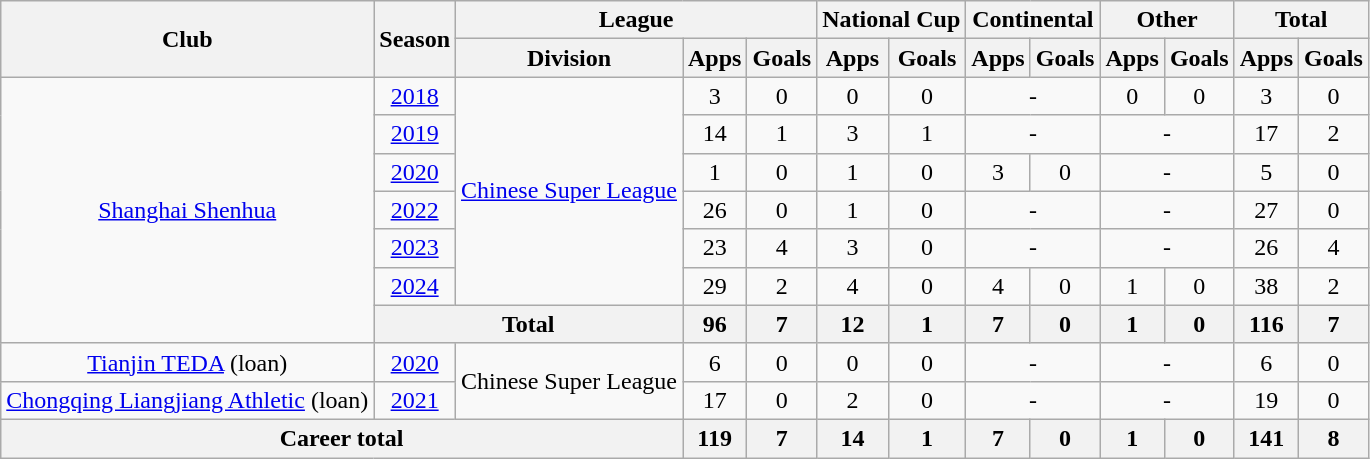<table class="wikitable" style="text-align: center">
<tr>
<th rowspan="2">Club</th>
<th rowspan="2">Season</th>
<th colspan="3">League</th>
<th colspan="2">National Cup</th>
<th colspan="2">Continental</th>
<th colspan="2">Other</th>
<th colspan="2">Total</th>
</tr>
<tr>
<th>Division</th>
<th>Apps</th>
<th>Goals</th>
<th>Apps</th>
<th>Goals</th>
<th>Apps</th>
<th>Goals</th>
<th>Apps</th>
<th>Goals</th>
<th>Apps</th>
<th>Goals</th>
</tr>
<tr>
<td rowspan="7"><a href='#'>Shanghai Shenhua</a></td>
<td><a href='#'>2018</a></td>
<td rowspan="6"><a href='#'>Chinese Super League</a></td>
<td>3</td>
<td>0</td>
<td>0</td>
<td>0</td>
<td colspan="2">-</td>
<td>0</td>
<td>0</td>
<td>3</td>
<td>0</td>
</tr>
<tr>
<td><a href='#'>2019</a></td>
<td>14</td>
<td>1</td>
<td>3</td>
<td>1</td>
<td colspan="2">-</td>
<td colspan="2">-</td>
<td>17</td>
<td>2</td>
</tr>
<tr>
<td><a href='#'>2020</a></td>
<td>1</td>
<td>0</td>
<td>1</td>
<td>0</td>
<td>3</td>
<td>0</td>
<td colspan="2">-</td>
<td>5</td>
<td>0</td>
</tr>
<tr>
<td><a href='#'>2022</a></td>
<td>26</td>
<td>0</td>
<td>1</td>
<td>0</td>
<td colspan="2">-</td>
<td colspan="2">-</td>
<td>27</td>
<td>0</td>
</tr>
<tr>
<td><a href='#'>2023</a></td>
<td>23</td>
<td>4</td>
<td>3</td>
<td>0</td>
<td colspan="2">-</td>
<td colspan="2">-</td>
<td>26</td>
<td>4</td>
</tr>
<tr>
<td><a href='#'>2024</a></td>
<td>29</td>
<td>2</td>
<td>4</td>
<td>0</td>
<td>4</td>
<td>0</td>
<td>1</td>
<td>0</td>
<td>38</td>
<td>2</td>
</tr>
<tr>
<th colspan=2>Total</th>
<th>96</th>
<th>7</th>
<th>12</th>
<th>1</th>
<th>7</th>
<th>0</th>
<th>1</th>
<th>0</th>
<th>116</th>
<th>7</th>
</tr>
<tr>
<td><a href='#'>Tianjin TEDA</a> (loan)</td>
<td><a href='#'>2020</a></td>
<td rowspan="2">Chinese Super League</td>
<td>6</td>
<td>0</td>
<td>0</td>
<td>0</td>
<td colspan="2">-</td>
<td colspan="2">-</td>
<td>6</td>
<td>0</td>
</tr>
<tr>
<td><a href='#'>Chongqing Liangjiang Athletic</a> (loan)</td>
<td><a href='#'>2021</a></td>
<td>17</td>
<td>0</td>
<td>2</td>
<td>0</td>
<td colspan="2">-</td>
<td colspan="2">-</td>
<td>19</td>
<td>0</td>
</tr>
<tr>
<th colspan=3>Career total</th>
<th>119</th>
<th>7</th>
<th>14</th>
<th>1</th>
<th>7</th>
<th>0</th>
<th>1</th>
<th>0</th>
<th>141</th>
<th>8</th>
</tr>
</table>
